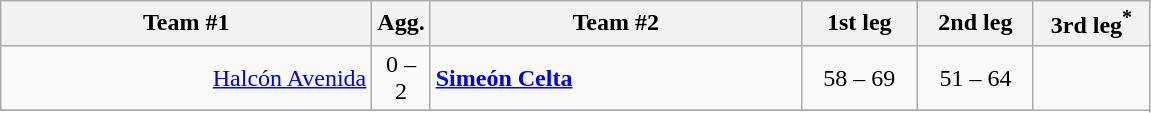<table class=wikitable style="text-align:center">
<tr>
<th width=240>Team #1</th>
<th width=20>Agg.</th>
<th width=240>Team #2</th>
<th width=70>1st leg</th>
<th width=70>2nd leg</th>
<th width=70>3rd leg<sup>*</sup></th>
</tr>
<tr>
<td align=right><a href='#'>Halcón Avenida</a></td>
<td>0 – 2</td>
<td align=left><strong><a href='#'>Simeón Celta</a></strong></td>
<td>58 – 69</td>
<td>51 – 64</td>
</tr>
<tr>
</tr>
</table>
